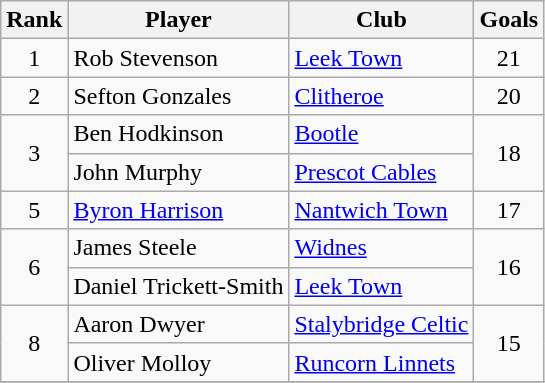<table class="wikitable" style="text-align:center">
<tr>
<th>Rank</th>
<th>Player</th>
<th>Club</th>
<th>Goals</th>
</tr>
<tr>
<td rowspan="1">1</td>
<td align=left>Rob Stevenson</td>
<td align=left><a href='#'>Leek Town</a></td>
<td rowspan="1">21</td>
</tr>
<tr>
<td rowspan="1">2</td>
<td align=left>Sefton Gonzales</td>
<td align=left><a href='#'>Clitheroe</a></td>
<td rowspan="1">20</td>
</tr>
<tr>
<td rowspan="2">3</td>
<td align=left>Ben Hodkinson</td>
<td align=left><a href='#'>Bootle</a></td>
<td rowspan="2">18</td>
</tr>
<tr>
<td align=left>John Murphy</td>
<td align=left><a href='#'>Prescot Cables</a></td>
</tr>
<tr>
<td rowspan="1">5</td>
<td align=left><a href='#'>Byron Harrison</a></td>
<td align=left><a href='#'>Nantwich Town</a></td>
<td rowspan="1">17</td>
</tr>
<tr>
<td rowspan="2">6</td>
<td align=left>James Steele</td>
<td align=left><a href='#'>Widnes</a></td>
<td rowspan="2">16</td>
</tr>
<tr>
<td align=left>Daniel Trickett-Smith</td>
<td align=left><a href='#'>Leek Town</a></td>
</tr>
<tr>
<td rowspan="2">8</td>
<td align=left>Aaron Dwyer</td>
<td align=left><a href='#'>Stalybridge Celtic</a></td>
<td rowspan="2">15</td>
</tr>
<tr>
<td align=left>Oliver Molloy</td>
<td align=left><a href='#'>Runcorn Linnets</a></td>
</tr>
<tr>
</tr>
</table>
